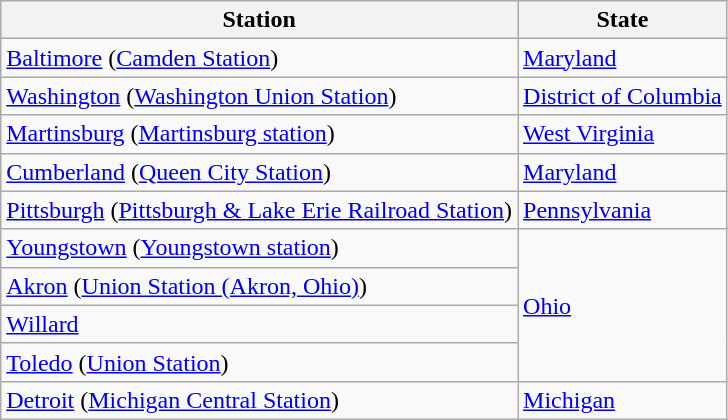<table class="wikitable">
<tr>
<th>Station</th>
<th>State</th>
</tr>
<tr>
<td><a href='#'>Baltimore</a> (<a href='#'>Camden Station</a>)</td>
<td><a href='#'>Maryland</a></td>
</tr>
<tr>
<td><a href='#'>Washington</a> (<a href='#'>Washington Union Station</a>)</td>
<td><a href='#'>District of Columbia</a></td>
</tr>
<tr>
<td><a href='#'>Martinsburg</a> (<a href='#'>Martinsburg station</a>)</td>
<td><a href='#'>West Virginia</a></td>
</tr>
<tr>
<td><a href='#'>Cumberland</a> (<a href='#'>Queen City Station</a>)</td>
<td><a href='#'>Maryland</a></td>
</tr>
<tr>
<td><a href='#'>Pittsburgh</a> (<a href='#'>Pittsburgh & Lake Erie Railroad Station</a>)</td>
<td><a href='#'>Pennsylvania</a></td>
</tr>
<tr>
<td><a href='#'>Youngstown</a> (<a href='#'>Youngstown station</a>)</td>
<td rowspan="4"><a href='#'>Ohio</a></td>
</tr>
<tr>
<td><a href='#'>Akron</a> (<a href='#'>Union Station (Akron, Ohio)</a>)</td>
</tr>
<tr>
<td><a href='#'>Willard</a></td>
</tr>
<tr>
<td><a href='#'>Toledo</a> (<a href='#'>Union Station</a>)</td>
</tr>
<tr>
<td><a href='#'>Detroit</a> (<a href='#'>Michigan Central Station</a>)</td>
<td><a href='#'>Michigan</a></td>
</tr>
</table>
